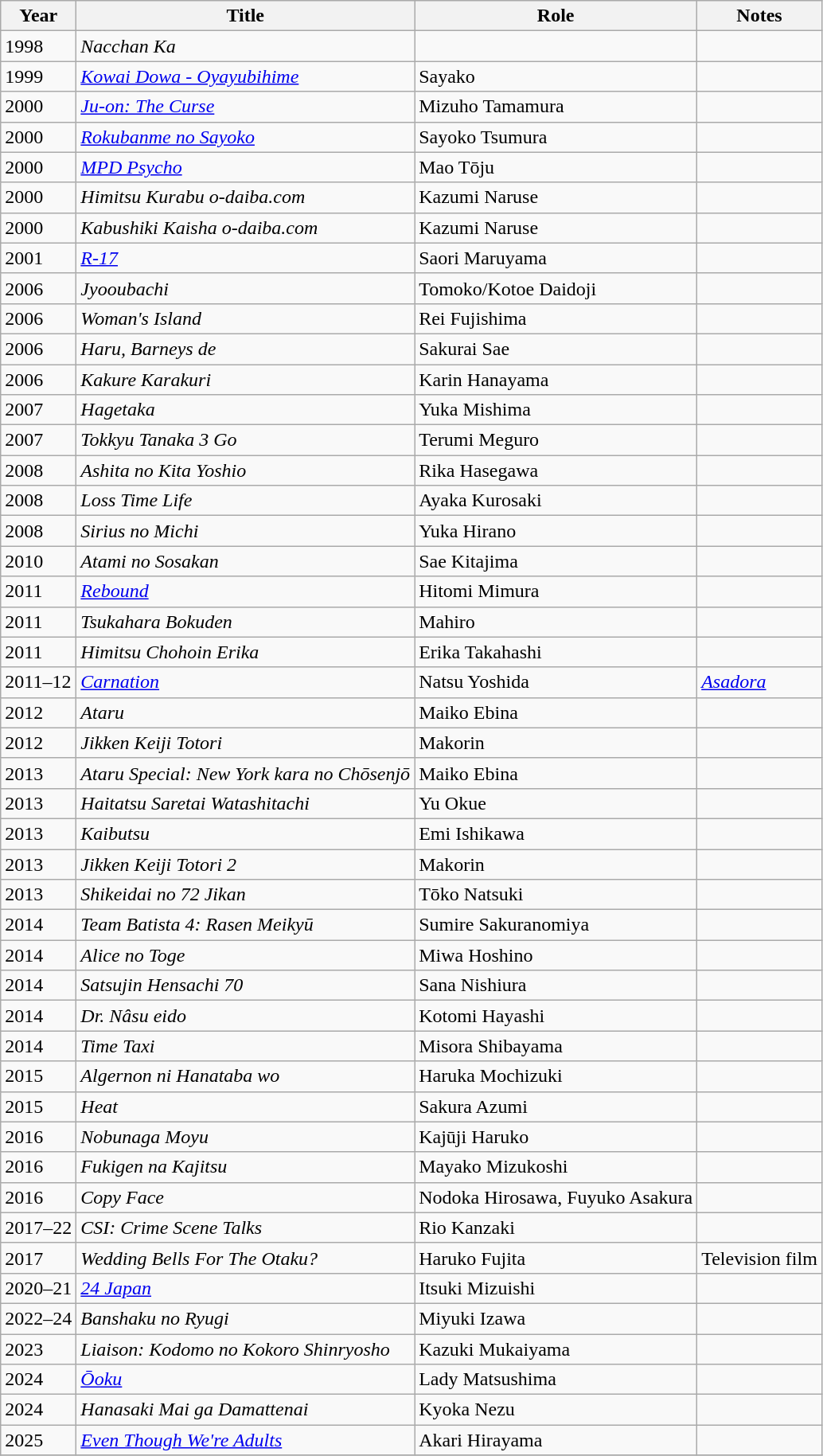<table class="wikitable sortable">
<tr>
<th>Year</th>
<th>Title</th>
<th>Role</th>
<th>Notes</th>
</tr>
<tr>
<td>1998</td>
<td><em>Nacchan Ka</em></td>
<td></td>
<td></td>
</tr>
<tr>
<td>1999</td>
<td><em><a href='#'>Kowai Dowa - Oyayubihime</a></em></td>
<td>Sayako</td>
<td></td>
</tr>
<tr>
<td>2000</td>
<td><em><a href='#'>Ju-on: The Curse</a></em></td>
<td>Mizuho Tamamura</td>
<td></td>
</tr>
<tr>
<td>2000</td>
<td><em><a href='#'>Rokubanme no Sayoko</a></em></td>
<td>Sayoko Tsumura</td>
<td></td>
</tr>
<tr>
<td>2000</td>
<td><em><a href='#'>MPD Psycho</a></em></td>
<td>Mao Tōju</td>
<td></td>
</tr>
<tr>
<td>2000</td>
<td><em>Himitsu Kurabu o-daiba.com</em></td>
<td>Kazumi Naruse</td>
<td></td>
</tr>
<tr>
<td>2000</td>
<td><em>Kabushiki Kaisha o-daiba.com</em></td>
<td>Kazumi Naruse</td>
<td></td>
</tr>
<tr>
<td>2001</td>
<td><em><a href='#'>R-17</a></em></td>
<td>Saori Maruyama</td>
<td></td>
</tr>
<tr>
<td>2006</td>
<td><em>Jyooubachi</em></td>
<td>Tomoko/Kotoe Daidoji</td>
<td></td>
</tr>
<tr>
<td>2006</td>
<td><em>Woman's Island</em></td>
<td>Rei Fujishima</td>
<td></td>
</tr>
<tr>
<td>2006</td>
<td><em>Haru, Barneys de</em></td>
<td>Sakurai Sae</td>
<td></td>
</tr>
<tr>
<td>2006</td>
<td><em>Kakure Karakuri</em></td>
<td>Karin Hanayama</td>
<td></td>
</tr>
<tr>
<td>2007</td>
<td><em>Hagetaka</em></td>
<td>Yuka Mishima</td>
<td></td>
</tr>
<tr>
<td>2007</td>
<td><em>Tokkyu Tanaka 3 Go</em></td>
<td>Terumi Meguro</td>
<td></td>
</tr>
<tr>
<td>2008</td>
<td><em>Ashita no Kita Yoshio</em></td>
<td>Rika Hasegawa</td>
<td></td>
</tr>
<tr>
<td>2008</td>
<td><em>Loss Time Life</em></td>
<td>Ayaka Kurosaki</td>
<td></td>
</tr>
<tr>
<td>2008</td>
<td><em>Sirius no Michi</em></td>
<td>Yuka Hirano</td>
<td></td>
</tr>
<tr>
<td>2010</td>
<td><em>Atami no Sosakan</em></td>
<td>Sae Kitajima</td>
<td></td>
</tr>
<tr>
<td>2011</td>
<td><em><a href='#'>Rebound</a></em></td>
<td>Hitomi Mimura</td>
<td></td>
</tr>
<tr>
<td>2011</td>
<td><em>Tsukahara Bokuden</em></td>
<td>Mahiro</td>
<td></td>
</tr>
<tr>
<td>2011</td>
<td><em>Himitsu Chohoin Erika</em></td>
<td>Erika Takahashi</td>
<td></td>
</tr>
<tr>
<td>2011–12</td>
<td><em><a href='#'>Carnation</a></em></td>
<td>Natsu Yoshida</td>
<td><em><a href='#'>Asadora</a></em></td>
</tr>
<tr>
<td>2012</td>
<td><em>Ataru</em></td>
<td>Maiko Ebina</td>
<td></td>
</tr>
<tr>
<td>2012</td>
<td><em>Jikken Keiji Totori</em></td>
<td>Makorin</td>
<td></td>
</tr>
<tr>
<td>2013</td>
<td><em>Ataru Special: New York kara no Chōsenjō</em></td>
<td>Maiko Ebina</td>
<td></td>
</tr>
<tr>
<td>2013</td>
<td><em>Haitatsu Saretai Watashitachi</em></td>
<td>Yu Okue</td>
<td></td>
</tr>
<tr>
<td>2013</td>
<td><em>Kaibutsu</em></td>
<td>Emi Ishikawa</td>
<td></td>
</tr>
<tr>
<td>2013</td>
<td><em>Jikken Keiji Totori 2</em></td>
<td>Makorin</td>
<td></td>
</tr>
<tr>
<td>2013</td>
<td><em>Shikeidai no 72 Jikan</em></td>
<td>Tōko Natsuki</td>
<td></td>
</tr>
<tr>
<td>2014</td>
<td><em>Team Batista 4: Rasen Meikyū</em></td>
<td>Sumire Sakuranomiya</td>
<td></td>
</tr>
<tr>
<td>2014</td>
<td><em>Alice no Toge</em></td>
<td>Miwa Hoshino</td>
<td></td>
</tr>
<tr>
<td>2014</td>
<td><em>Satsujin Hensachi 70</em></td>
<td>Sana Nishiura</td>
<td></td>
</tr>
<tr>
<td>2014</td>
<td><em>Dr. Nâsu eido</em></td>
<td>Kotomi Hayashi</td>
<td></td>
</tr>
<tr>
<td>2014</td>
<td><em>Time Taxi</em></td>
<td>Misora Shibayama</td>
<td></td>
</tr>
<tr>
<td>2015</td>
<td><em>Algernon ni Hanataba wo</em></td>
<td>Haruka Mochizuki</td>
<td></td>
</tr>
<tr>
<td>2015</td>
<td><em>Heat</em></td>
<td>Sakura Azumi</td>
<td></td>
</tr>
<tr>
<td>2016</td>
<td><em>Nobunaga Moyu</em></td>
<td>Kajūji Haruko</td>
<td></td>
</tr>
<tr>
<td>2016</td>
<td><em>Fukigen na Kajitsu</em></td>
<td>Mayako Mizukoshi</td>
<td></td>
</tr>
<tr>
<td>2016</td>
<td><em>Copy Face</em></td>
<td>Nodoka Hirosawa, Fuyuko Asakura</td>
<td></td>
</tr>
<tr>
<td>2017–22</td>
<td><em>CSI: Crime Scene Talks</em></td>
<td>Rio Kanzaki</td>
<td></td>
</tr>
<tr>
<td>2017</td>
<td><em>Wedding Bells For The Otaku?</em></td>
<td>Haruko Fujita</td>
<td>Television film</td>
</tr>
<tr>
<td>2020–21</td>
<td><em><a href='#'>24 Japan</a></em></td>
<td>Itsuki Mizuishi</td>
<td></td>
</tr>
<tr>
<td>2022–24</td>
<td><em>Banshaku no Ryugi</em></td>
<td>Miyuki Izawa</td>
<td></td>
</tr>
<tr>
<td>2023</td>
<td><em>Liaison: Kodomo no Kokoro Shinryosho</em></td>
<td>Kazuki Mukaiyama</td>
<td></td>
</tr>
<tr>
<td>2024</td>
<td><em><a href='#'>Ōoku</a></em></td>
<td>Lady Matsushima</td>
<td></td>
</tr>
<tr>
<td>2024</td>
<td><em>Hanasaki Mai ga Damattenai</em></td>
<td>Kyoka Nezu</td>
<td></td>
</tr>
<tr>
<td>2025</td>
<td><em><a href='#'>Even Though We're Adults</a></em></td>
<td>Akari Hirayama</td>
<td></td>
</tr>
<tr>
</tr>
</table>
